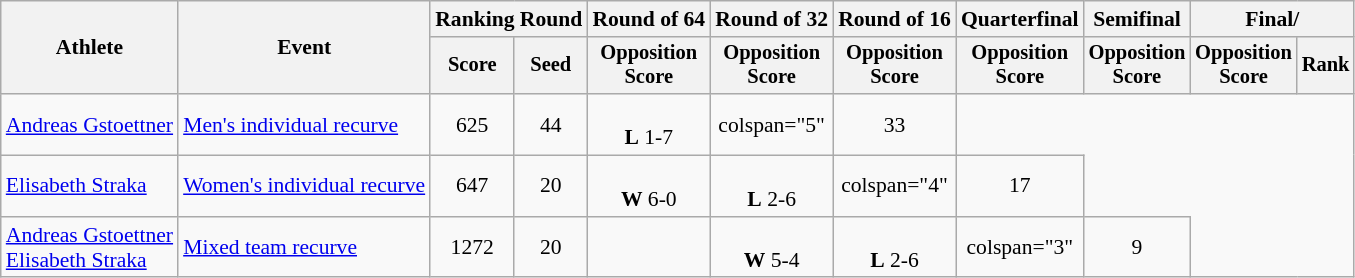<table class="wikitable" style="text-align:center; font-size:90%">
<tr>
<th rowspan="2">Athlete</th>
<th rowspan="2">Event</th>
<th colspan="2">Ranking Round</th>
<th>Round of 64</th>
<th>Round of 32</th>
<th>Round of 16</th>
<th>Quarterfinal</th>
<th>Semifinal</th>
<th colspan="2">Final/</th>
</tr>
<tr style="font-size:95%">
<th>Score</th>
<th>Seed</th>
<th>Opposition<br>Score</th>
<th>Opposition<br>Score</th>
<th>Opposition<br>Score</th>
<th>Opposition<br>Score</th>
<th>Opposition<br>Score</th>
<th>Opposition<br>Score</th>
<th>Rank</th>
</tr>
<tr>
<td align="left"><a href='#'>Andreas Gstoettner</a></td>
<td align="left"><a href='#'>Men's individual recurve</a></td>
<td>625</td>
<td>44</td>
<td><br><strong>L</strong> 1-7</td>
<td>colspan="5" </td>
<td>33</td>
</tr>
<tr>
<td align="left"><a href='#'>Elisabeth Straka</a></td>
<td align="left"><a href='#'>Women's individual recurve</a></td>
<td>647</td>
<td>20</td>
<td><br><strong>W</strong> 6-0</td>
<td><br><strong>L</strong> 2-6</td>
<td>colspan="4" </td>
<td>17</td>
</tr>
<tr>
<td align="left"><a href='#'>Andreas Gstoettner</a><br><a href='#'>Elisabeth Straka</a></td>
<td align="left"><a href='#'>Mixed team recurve</a></td>
<td>1272</td>
<td>20</td>
<td></td>
<td><br><strong>W</strong> 5-4</td>
<td><br><strong>L</strong> 2-6</td>
<td>colspan="3" </td>
<td>9</td>
</tr>
</table>
